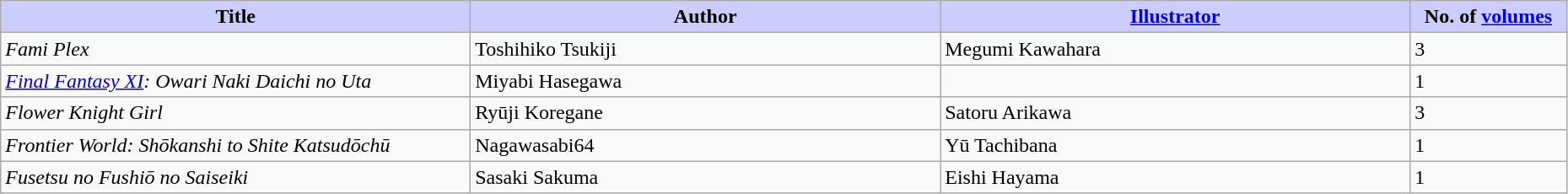<table class="wikitable" style="width: 98%;">
<tr>
<th width=30% style="background:#ccf;">Title</th>
<th width=30% style="background:#ccf;">Author</th>
<th width=30% style="background:#ccf;"><a href='#'>Illustrator</a></th>
<th width=10% style="background:#ccf;">No. of <a href='#'>volumes</a></th>
</tr>
<tr>
<td><em>Fami Plex</em></td>
<td>Toshihiko Tsukiji</td>
<td>Megumi Kawahara</td>
<td>3</td>
</tr>
<tr>
<td><em><a href='#'>Final Fantasy XI</a>: Owari Naki Daichi no Uta</em></td>
<td>Miyabi Hasegawa</td>
<td></td>
<td>1</td>
</tr>
<tr>
<td><em>Flower Knight Girl</em></td>
<td>Ryūji Koregane</td>
<td>Satoru Arikawa</td>
<td>3</td>
</tr>
<tr>
<td><em>Frontier World: Shōkanshi to Shite Katsudōchū</em></td>
<td>Nagawasabi64</td>
<td>Yū Tachibana</td>
<td>1</td>
</tr>
<tr>
<td><em>Fusetsu no Fushiō no Saiseiki</em></td>
<td>Sasaki Sakuma</td>
<td>Eishi Hayama</td>
<td>1</td>
</tr>
</table>
